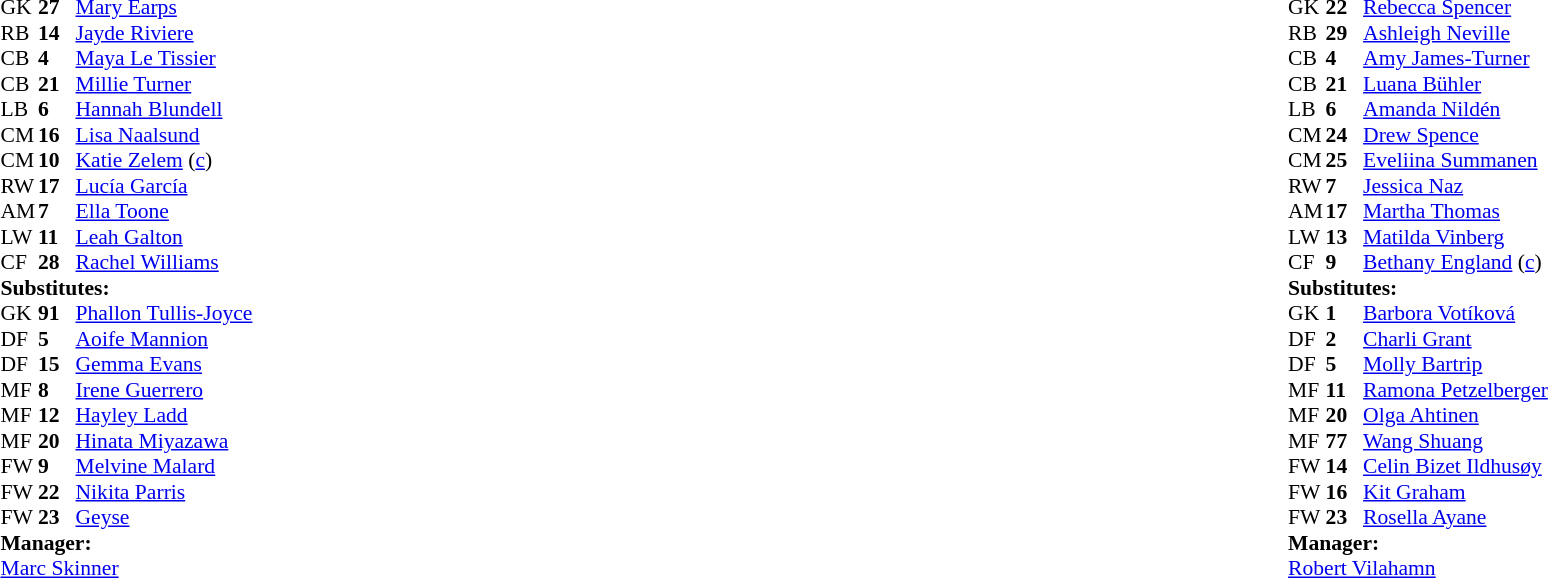<table style="width:100%">
<tr>
<td style="vertical-align:top;width:40%"><br><table style="font-size:90%" cellspacing="0" cellpadding="0">
<tr>
<th width="25"></th>
<th width="25"></th>
</tr>
<tr>
<td>GK</td>
<td><strong>27</strong></td>
<td> <a href='#'>Mary Earps</a></td>
</tr>
<tr>
<td>RB</td>
<td><strong>14</strong></td>
<td> <a href='#'>Jayde Riviere</a></td>
<td></td>
<td></td>
</tr>
<tr>
<td>CB</td>
<td><strong>4</strong></td>
<td> <a href='#'>Maya Le Tissier</a></td>
</tr>
<tr>
<td>CB</td>
<td><strong>21</strong></td>
<td> <a href='#'>Millie Turner</a></td>
</tr>
<tr>
<td>LB</td>
<td><strong>6</strong></td>
<td> <a href='#'>Hannah Blundell</a></td>
<td></td>
</tr>
<tr>
<td>CM</td>
<td><strong>16</strong></td>
<td> <a href='#'>Lisa Naalsund</a></td>
</tr>
<tr>
<td>CM</td>
<td><strong>10</strong></td>
<td> <a href='#'>Katie Zelem</a> (<a href='#'>c</a>)</td>
</tr>
<tr>
<td>RW</td>
<td><strong>17</strong></td>
<td> <a href='#'>Lucía García</a></td>
<td></td>
<td></td>
</tr>
<tr>
<td>AM</td>
<td><strong>7</strong></td>
<td> <a href='#'>Ella Toone</a></td>
<td></td>
<td></td>
</tr>
<tr>
<td>LW</td>
<td><strong>11</strong></td>
<td> <a href='#'>Leah Galton</a></td>
<td></td>
<td></td>
</tr>
<tr>
<td>CF</td>
<td><strong>28</strong></td>
<td> <a href='#'>Rachel Williams</a></td>
<td></td>
<td></td>
</tr>
<tr>
<td colspan=4><strong>Substitutes:</strong></td>
</tr>
<tr>
<td>GK</td>
<td><strong>91</strong></td>
<td> <a href='#'>Phallon Tullis-Joyce</a></td>
</tr>
<tr>
<td>DF</td>
<td><strong>5</strong></td>
<td> <a href='#'>Aoife Mannion</a></td>
<td></td>
<td></td>
</tr>
<tr>
<td>DF</td>
<td><strong>15</strong></td>
<td> <a href='#'>Gemma Evans</a></td>
</tr>
<tr>
<td>MF</td>
<td><strong>8</strong></td>
<td> <a href='#'>Irene Guerrero</a></td>
</tr>
<tr>
<td>MF</td>
<td><strong>12</strong></td>
<td> <a href='#'>Hayley Ladd</a></td>
</tr>
<tr>
<td>MF</td>
<td><strong>20</strong></td>
<td> <a href='#'>Hinata Miyazawa</a></td>
<td></td>
<td></td>
</tr>
<tr>
<td>FW</td>
<td><strong>9</strong></td>
<td> <a href='#'>Melvine Malard</a></td>
<td></td>
<td></td>
</tr>
<tr>
<td>FW</td>
<td><strong>22</strong></td>
<td> <a href='#'>Nikita Parris</a></td>
<td></td>
<td></td>
</tr>
<tr>
<td>FW</td>
<td><strong>23</strong></td>
<td> <a href='#'>Geyse</a></td>
<td></td>
<td></td>
</tr>
<tr>
<td colspan=4><strong>Manager:</strong></td>
</tr>
<tr>
<td colspan="4"> <a href='#'>Marc Skinner</a></td>
</tr>
</table>
</td>
<td valign="top"></td>
<td valign="top" width="50%"><br><table cellspacing="0" cellpadding="0" style="font-size:90%;margin:auto">
<tr>
<th width="25"></th>
<th width="25"></th>
</tr>
<tr>
<td>GK</td>
<td><strong>22</strong></td>
<td> <a href='#'>Rebecca Spencer</a></td>
</tr>
<tr>
<td>RB</td>
<td><strong>29</strong></td>
<td> <a href='#'>Ashleigh Neville</a></td>
</tr>
<tr>
<td>CB</td>
<td><strong>4</strong></td>
<td> <a href='#'>Amy James-Turner</a></td>
</tr>
<tr>
<td>CB</td>
<td><strong>21</strong></td>
<td> <a href='#'>Luana Bühler</a></td>
</tr>
<tr>
<td>LB</td>
<td><strong>6</strong></td>
<td> <a href='#'>Amanda Nildén</a></td>
<td></td>
<td></td>
</tr>
<tr>
<td>CM</td>
<td><strong>24</strong></td>
<td> <a href='#'>Drew Spence</a></td>
</tr>
<tr>
<td>CM</td>
<td><strong>25</strong></td>
<td> <a href='#'>Eveliina Summanen</a></td>
<td></td>
<td></td>
</tr>
<tr>
<td>RW</td>
<td><strong>7</strong></td>
<td> <a href='#'>Jessica Naz</a></td>
<td></td>
<td></td>
</tr>
<tr>
<td>AM</td>
<td><strong>17</strong></td>
<td> <a href='#'>Martha Thomas</a></td>
<td></td>
<td></td>
</tr>
<tr>
<td>LW</td>
<td><strong>13</strong></td>
<td> <a href='#'>Matilda Vinberg</a></td>
<td></td>
<td></td>
</tr>
<tr>
<td>CF</td>
<td><strong>9</strong></td>
<td> <a href='#'>Bethany England</a> (<a href='#'>c</a>)</td>
</tr>
<tr>
<td colspan=4><strong>Substitutes:</strong></td>
</tr>
<tr>
<td>GK</td>
<td><strong>1</strong></td>
<td> <a href='#'>Barbora Votíková</a></td>
</tr>
<tr>
<td>DF</td>
<td><strong>2</strong></td>
<td> <a href='#'>Charli Grant</a></td>
<td></td>
<td></td>
</tr>
<tr>
<td>DF</td>
<td><strong>5</strong></td>
<td> <a href='#'>Molly Bartrip</a></td>
</tr>
<tr>
<td>MF</td>
<td><strong>11</strong></td>
<td> <a href='#'>Ramona Petzelberger</a></td>
</tr>
<tr>
<td>MF</td>
<td><strong>20</strong></td>
<td> <a href='#'>Olga Ahtinen</a></td>
</tr>
<tr>
<td>MF</td>
<td><strong>77</strong></td>
<td> <a href='#'>Wang Shuang</a></td>
<td></td>
<td></td>
</tr>
<tr>
<td>FW</td>
<td><strong>14</strong></td>
<td> <a href='#'>Celin Bizet Ildhusøy</a></td>
<td></td>
<td></td>
</tr>
<tr>
<td>FW</td>
<td><strong>16</strong></td>
<td> <a href='#'>Kit Graham</a></td>
<td></td>
<td></td>
</tr>
<tr>
<td>FW</td>
<td><strong>23</strong></td>
<td> <a href='#'>Rosella Ayane</a></td>
<td></td>
<td></td>
</tr>
<tr>
<td colspan=4><strong>Manager:</strong></td>
</tr>
<tr>
<td colspan="4"> <a href='#'>Robert Vilahamn</a></td>
</tr>
</table>
</td>
</tr>
</table>
